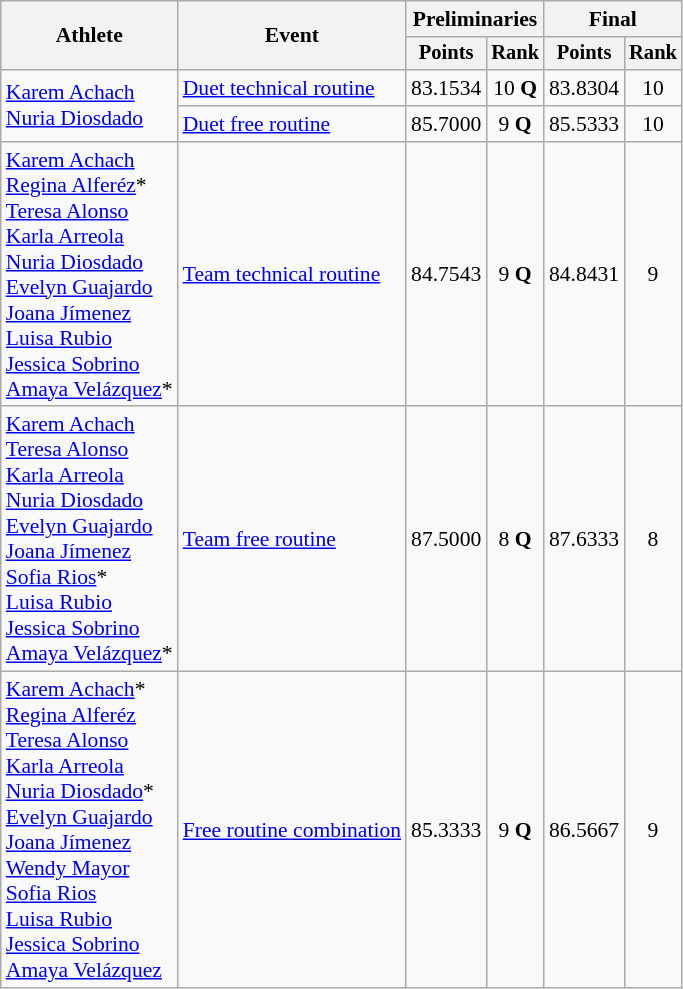<table class=wikitable style="font-size:90%">
<tr>
<th rowspan="2">Athlete</th>
<th rowspan="2">Event</th>
<th colspan="2">Preliminaries</th>
<th colspan="2">Final</th>
</tr>
<tr style="font-size:95%">
<th>Points</th>
<th>Rank</th>
<th>Points</th>
<th>Rank</th>
</tr>
<tr align=center>
<td align=left rowspan=2><a href='#'>Karem Achach</a><br><a href='#'>Nuria Diosdado</a></td>
<td align=left><a href='#'>Duet technical routine</a></td>
<td>83.1534</td>
<td>10 <strong>Q</strong></td>
<td>83.8304</td>
<td>10</td>
</tr>
<tr align=center>
<td align=left><a href='#'>Duet free routine</a></td>
<td>85.7000</td>
<td>9 <strong>Q</strong></td>
<td>85.5333</td>
<td>10</td>
</tr>
<tr align=center>
<td align=left><a href='#'>Karem Achach</a><br><a href='#'>Regina Alferéz</a>*<br><a href='#'>Teresa Alonso</a><br><a href='#'>Karla Arreola</a><br><a href='#'>Nuria Diosdado</a><br><a href='#'>Evelyn Guajardo</a><br><a href='#'>Joana Jímenez</a><br><a href='#'>Luisa Rubio</a><br><a href='#'>Jessica Sobrino</a><br><a href='#'>Amaya Velázquez</a>*</td>
<td align=left><a href='#'>Team technical routine</a></td>
<td>84.7543</td>
<td>9 <strong>Q</strong></td>
<td>84.8431</td>
<td>9</td>
</tr>
<tr align=center>
<td align=left><a href='#'>Karem Achach</a><br><a href='#'>Teresa Alonso</a><br><a href='#'>Karla Arreola</a><br><a href='#'>Nuria Diosdado</a><br><a href='#'>Evelyn Guajardo</a><br><a href='#'>Joana Jímenez</a><br><a href='#'>Sofia Rios</a>*<br><a href='#'>Luisa Rubio</a><br><a href='#'>Jessica Sobrino</a><br><a href='#'>Amaya Velázquez</a>*</td>
<td align=left><a href='#'>Team free routine</a></td>
<td>87.5000</td>
<td>8 <strong>Q</strong></td>
<td>87.6333</td>
<td>8</td>
</tr>
<tr align=center>
<td align=left><a href='#'>Karem Achach</a>*<br><a href='#'>Regina Alferéz</a><br><a href='#'>Teresa Alonso</a><br><a href='#'>Karla Arreola</a><br><a href='#'>Nuria Diosdado</a>*<br><a href='#'>Evelyn Guajardo</a><br><a href='#'>Joana Jímenez</a><br><a href='#'>Wendy Mayor</a><br><a href='#'>Sofia Rios</a><br><a href='#'>Luisa Rubio</a><br><a href='#'>Jessica Sobrino</a><br><a href='#'>Amaya Velázquez</a></td>
<td align=left><a href='#'>Free routine combination</a></td>
<td>85.3333</td>
<td>9 <strong>Q</strong></td>
<td>86.5667</td>
<td>9</td>
</tr>
</table>
